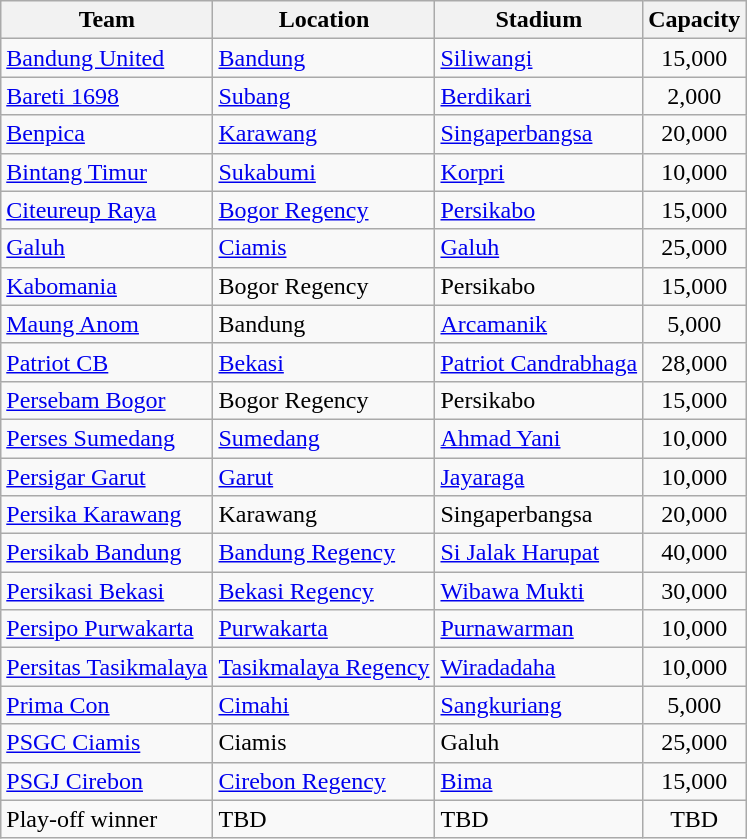<table class="wikitable sortable">
<tr>
<th>Team</th>
<th>Location</th>
<th>Stadium</th>
<th>Capacity</th>
</tr>
<tr>
<td><a href='#'>Bandung United</a></td>
<td><a href='#'>Bandung</a></td>
<td><a href='#'>Siliwangi</a></td>
<td align="center">15,000</td>
</tr>
<tr>
<td><a href='#'>Bareti 1698</a></td>
<td><a href='#'>Subang</a></td>
<td><a href='#'>Berdikari</a></td>
<td align="center">2,000</td>
</tr>
<tr>
<td><a href='#'>Benpica</a></td>
<td><a href='#'>Karawang</a></td>
<td><a href='#'>Singaperbangsa</a></td>
<td align="center">20,000</td>
</tr>
<tr>
<td><a href='#'>Bintang Timur</a></td>
<td><a href='#'>Sukabumi</a></td>
<td><a href='#'>Korpri</a></td>
<td align="center">10,000</td>
</tr>
<tr>
<td><a href='#'>Citeureup Raya</a></td>
<td><a href='#'>Bogor Regency</a></td>
<td><a href='#'>Persikabo</a></td>
<td align=center>15,000</td>
</tr>
<tr>
<td><a href='#'>Galuh</a></td>
<td><a href='#'>Ciamis</a></td>
<td><a href='#'>Galuh</a></td>
<td align="center">25,000</td>
</tr>
<tr>
<td><a href='#'>Kabomania</a></td>
<td>Bogor Regency</td>
<td>Persikabo</td>
<td align=center>15,000</td>
</tr>
<tr>
<td><a href='#'>Maung Anom</a></td>
<td>Bandung</td>
<td><a href='#'>Arcamanik</a></td>
<td align="center">5,000</td>
</tr>
<tr>
<td><a href='#'>Patriot CB</a></td>
<td><a href='#'>Bekasi</a></td>
<td><a href='#'>Patriot Candrabhaga</a></td>
<td align="center">28,000</td>
</tr>
<tr>
<td><a href='#'>Persebam Bogor</a></td>
<td>Bogor Regency</td>
<td>Persikabo</td>
<td align=center>15,000</td>
</tr>
<tr>
<td><a href='#'>Perses Sumedang</a></td>
<td><a href='#'>Sumedang</a></td>
<td><a href='#'>Ahmad Yani</a></td>
<td align="center">10,000</td>
</tr>
<tr>
<td><a href='#'>Persigar Garut</a></td>
<td><a href='#'>Garut</a></td>
<td><a href='#'>Jayaraga</a></td>
<td align="center">10,000</td>
</tr>
<tr>
<td><a href='#'>Persika Karawang</a></td>
<td>Karawang</td>
<td>Singaperbangsa</td>
<td align="center">20,000</td>
</tr>
<tr>
<td><a href='#'>Persikab Bandung</a></td>
<td><a href='#'>Bandung Regency</a></td>
<td><a href='#'>Si Jalak Harupat</a></td>
<td align="center">40,000</td>
</tr>
<tr>
<td><a href='#'>Persikasi Bekasi</a></td>
<td><a href='#'>Bekasi Regency</a></td>
<td><a href='#'>Wibawa Mukti</a></td>
<td align="center">30,000</td>
</tr>
<tr>
<td><a href='#'>Persipo Purwakarta</a></td>
<td><a href='#'>Purwakarta</a></td>
<td><a href='#'>Purnawarman</a></td>
<td align="center">10,000</td>
</tr>
<tr>
<td><a href='#'>Persitas Tasikmalaya</a></td>
<td><a href='#'>Tasikmalaya Regency</a></td>
<td><a href='#'>Wiradadaha</a></td>
<td align="center">10,000</td>
</tr>
<tr>
<td><a href='#'>Prima Con</a></td>
<td><a href='#'>Cimahi</a></td>
<td><a href='#'>Sangkuriang</a></td>
<td align="center">5,000</td>
</tr>
<tr>
<td><a href='#'>PSGC Ciamis</a></td>
<td>Ciamis</td>
<td>Galuh</td>
<td align="center">25,000</td>
</tr>
<tr>
<td><a href='#'>PSGJ Cirebon</a></td>
<td><a href='#'>Cirebon Regency</a></td>
<td><a href='#'>Bima</a></td>
<td align="center">15,000</td>
</tr>
<tr>
<td>Play-off winner</td>
<td>TBD</td>
<td>TBD</td>
<td align="center">TBD</td>
</tr>
</table>
